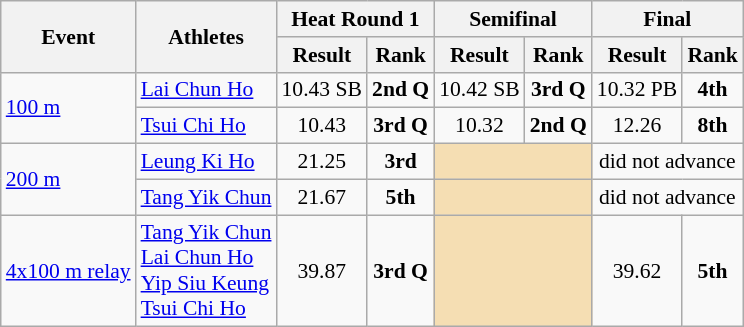<table class=wikitable  style="font-size:90%">
<tr>
<th rowspan=2>Event</th>
<th rowspan=2>Athletes</th>
<th colspan=2>Heat Round 1</th>
<th colspan=2>Semifinal</th>
<th colspan=2>Final</th>
</tr>
<tr>
<th>Result</th>
<th>Rank</th>
<th>Result</th>
<th>Rank</th>
<th>Result</th>
<th>Rank</th>
</tr>
<tr>
<td rowspan=2><a href='#'>100 m</a></td>
<td><a href='#'>Lai Chun Ho</a></td>
<td align=center>10.43 SB</td>
<td align=center><strong>2nd Q</strong></td>
<td align=center>10.42 SB</td>
<td align=center><strong>3rd Q</strong></td>
<td align=center>10.32 PB</td>
<td align=center><strong>4th</strong></td>
</tr>
<tr>
<td><a href='#'>Tsui Chi Ho</a></td>
<td align=center>10.43</td>
<td align=center><strong>3rd Q</strong></td>
<td align=center>10.32</td>
<td align=center><strong>2nd Q</strong></td>
<td align=center>12.26</td>
<td align=center><strong>8th</strong></td>
</tr>
<tr>
<td rowspan=2><a href='#'>200 m</a></td>
<td><a href='#'>Leung Ki Ho</a></td>
<td align=center>21.25</td>
<td align=center><strong>3rd</strong></td>
<td colspan="2" style="text-align:center; background:wheat;"></td>
<td align=center colspan=2>did not advance</td>
</tr>
<tr>
<td><a href='#'>Tang Yik Chun</a></td>
<td align=center>21.67</td>
<td align=center><strong>5th</strong></td>
<td colspan="2" style="text-align:center; background:wheat;"></td>
<td align=center colspan=2>did not advance</td>
</tr>
<tr>
<td><a href='#'>4x100 m relay</a></td>
<td><a href='#'>Tang Yik Chun</a><br><a href='#'>Lai Chun Ho</a><br><a href='#'>Yip Siu Keung</a><br><a href='#'>Tsui Chi Ho</a></td>
<td align=center>39.87</td>
<td align=center><strong>3rd Q</strong></td>
<td colspan="2" style="text-align:center; background:wheat;"></td>
<td align=center>39.62</td>
<td align=center><strong>5th</strong></td>
</tr>
</table>
